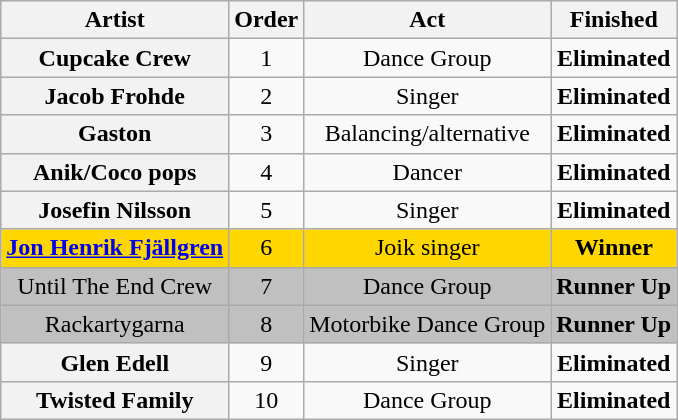<table class="wikitable sortable plainrowheaders" style="text-align:center;">
<tr>
<th scope="col" class="unsortable style="width:10em;">Artist</th>
<th scope="col" style="width:1em;">Order</th>
<th scope="col" class="unsortable style="width:15em;">Act</th>
<th scope="col" data-sort-type="number">Finished</th>
</tr>
<tr>
<th scope="row">Cupcake Crew</th>
<td>1</td>
<td>Dance Group</td>
<td><strong>Eliminated</strong></td>
</tr>
<tr>
<th scope="row">Jacob Frohde</th>
<td>2</td>
<td>Singer</td>
<td><strong>Eliminated</strong></td>
</tr>
<tr>
<th scope="row">Gaston</th>
<td>3</td>
<td>Balancing/alternative</td>
<td><strong>Eliminated</strong></td>
</tr>
<tr>
<th scope="row">Anik/Coco pops</th>
<td>4</td>
<td>Dancer</td>
<td><strong>Eliminated</strong></td>
</tr>
<tr>
<th scope="row">Josefin Nilsson</th>
<td>5</td>
<td>Singer</td>
<td><strong>Eliminated</strong></td>
</tr>
<tr style="background:gold;">
<td><strong><a href='#'>Jon Henrik Fjällgren</a></strong></td>
<td>6</td>
<td>Joik singer</td>
<td><strong>Winner</strong></td>
</tr>
<tr style="background:silver;">
<td>Until The End Crew</td>
<td>7</td>
<td>Dance Group</td>
<td><strong>Runner Up</strong></td>
</tr>
<tr style="background:silver;">
<td>Rackartygarna</td>
<td>8</td>
<td>Motorbike Dance Group</td>
<td><strong>Runner Up</strong></td>
</tr>
<tr>
<th scope="row">Glen Edell</th>
<td>9</td>
<td>Singer</td>
<td><strong>Eliminated</strong></td>
</tr>
<tr>
<th scope="row">Twisted Family</th>
<td>10</td>
<td>Dance Group</td>
<td><strong>Eliminated</strong></td>
</tr>
</table>
